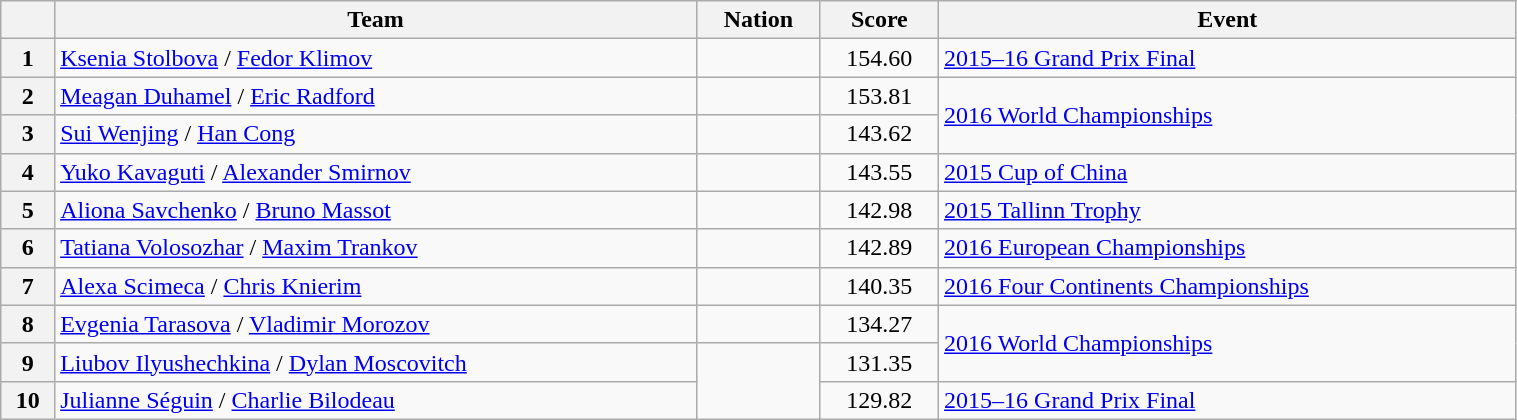<table class="wikitable sortable" style="text-align:left; width:80%">
<tr>
<th scope="col"></th>
<th scope="col">Team</th>
<th scope="col">Nation</th>
<th scope="col">Score</th>
<th scope="col">Event</th>
</tr>
<tr>
<th scope="row">1</th>
<td><a href='#'>Ksenia Stolbova</a> / <a href='#'>Fedor Klimov</a></td>
<td></td>
<td style="text-align:center;">154.60</td>
<td><a href='#'>2015–16 Grand Prix Final</a></td>
</tr>
<tr>
<th scope="row">2</th>
<td><a href='#'>Meagan Duhamel</a> / <a href='#'>Eric Radford</a></td>
<td></td>
<td style="text-align:center;">153.81</td>
<td rowspan="2"><a href='#'>2016 World Championships</a></td>
</tr>
<tr>
<th scope="row">3</th>
<td><a href='#'>Sui Wenjing</a> / <a href='#'>Han Cong</a></td>
<td></td>
<td style="text-align:center;">143.62</td>
</tr>
<tr>
<th scope="row">4</th>
<td><a href='#'>Yuko Kavaguti</a> / <a href='#'>Alexander Smirnov</a></td>
<td></td>
<td style="text-align:center;">143.55</td>
<td><a href='#'>2015 Cup of China</a></td>
</tr>
<tr>
<th scope="row">5</th>
<td><a href='#'>Aliona Savchenko</a> / <a href='#'>Bruno Massot</a></td>
<td></td>
<td style="text-align:center;">142.98</td>
<td><a href='#'>2015 Tallinn Trophy</a></td>
</tr>
<tr>
<th scope="row">6</th>
<td><a href='#'>Tatiana Volosozhar</a> / <a href='#'>Maxim Trankov</a></td>
<td></td>
<td style="text-align:center;">142.89</td>
<td><a href='#'>2016 European Championships</a></td>
</tr>
<tr>
<th scope="row">7</th>
<td><a href='#'>Alexa Scimeca</a> / <a href='#'>Chris Knierim</a></td>
<td></td>
<td style="text-align:center;">140.35</td>
<td><a href='#'>2016 Four Continents Championships</a></td>
</tr>
<tr>
<th scope="row">8</th>
<td><a href='#'>Evgenia Tarasova</a> / <a href='#'>Vladimir Morozov</a></td>
<td></td>
<td style="text-align:center;">134.27</td>
<td rowspan="2"><a href='#'>2016 World Championships</a></td>
</tr>
<tr>
<th scope="row">9</th>
<td><a href='#'>Liubov Ilyushechkina</a> / <a href='#'>Dylan Moscovitch</a></td>
<td rowspan="2"></td>
<td style="text-align:center;">131.35</td>
</tr>
<tr>
<th scope="row">10</th>
<td><a href='#'>Julianne Séguin</a> / <a href='#'>Charlie Bilodeau</a></td>
<td style="text-align:center;">129.82</td>
<td><a href='#'>2015–16 Grand Prix Final</a></td>
</tr>
</table>
